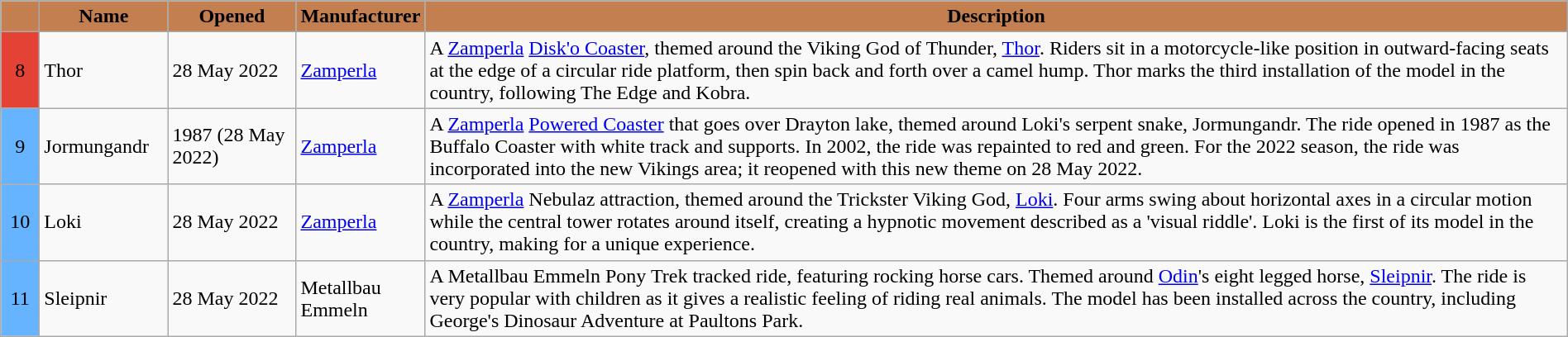<table class="wikitable sortable" style="width: 100%; font sizes: 95%;">
<tr>
<th style="background-color: #c37f50; width: 1.5em;"></th>
<th style="background-color: #c37f50; width: 6em;">Name</th>
<th style="background-color: #c37f50; width: 6em;">Opened</th>
<th style="background-color: #c37f50; width: 6em;">Manufacturer</th>
<th style="background-color: #c37f50;">Description</th>
</tr>
<tr>
<td bgcolor="#e34234" style="text-align: center;">8</td>
<td>Thor</td>
<td>28 May 2022</td>
<td><a href='#'>Zamperla</a></td>
<td>A <a href='#'>Zamperla</a> <a href='#'>Disk'o Coaster</a>, themed around the Viking God of Thunder, <a href='#'>Thor</a>. Riders sit in a motorcycle-like position in outward-facing seats at the edge of a circular ride platform, then spin back and forth over a camel hump. Thor marks the third installation of the model in the country, following The Edge and Kobra.</td>
</tr>
<tr>
<td bgcolor="#66b3ff" style="text-align: center;">9</td>
<td>Jormungandr</td>
<td>1987 (28 May 2022)</td>
<td><a href='#'>Zamperla</a></td>
<td>A <a href='#'>Zamperla</a> <a href='#'>Powered Coaster</a> that goes over Drayton lake, themed around Loki's serpent snake, Jormungandr. The ride opened in 1987 as the Buffalo Coaster with white track and supports. In 2002, the ride was repainted to red and green. For the 2022 season, the ride was incorporated into the new Vikings area; it reopened with this new theme on 28 May 2022.</td>
</tr>
<tr>
<td bgcolor="#66b3ff" style="text-align: center;">10</td>
<td>Loki</td>
<td>28 May 2022</td>
<td><a href='#'>Zamperla</a></td>
<td>A <a href='#'>Zamperla</a> Nebulaz attraction, themed around the Trickster Viking God, <a href='#'>Loki</a>. Four arms swing about horizontal axes in a circular motion while the central tower rotates around itself, creating a hypnotic movement described as a 'visual riddle'. Loki is the first of its model in the country, making for a unique experience.</td>
</tr>
<tr>
<td bgcolor="#66b3ff" style="text-align: center;">11</td>
<td>Sleipnir</td>
<td>28 May 2022</td>
<td>Metallbau Emmeln</td>
<td>A Metallbau Emmeln Pony Trek tracked ride, featuring rocking horse cars. Themed around <a href='#'>Odin</a>'s eight legged horse, <a href='#'>Sleipnir</a>. The ride is very popular with children as it gives a realistic feeling of riding real animals. The model has been installed across the country, including George's Dinosaur Adventure at Paultons Park.</td>
</tr>
</table>
